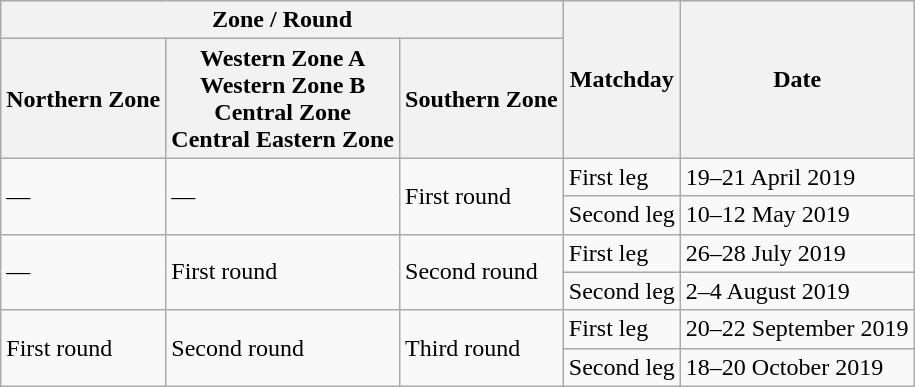<table class="wikitable">
<tr>
<th colspan=3>Zone / Round</th>
<th rowspan=2>Matchday</th>
<th rowspan=2>Date</th>
</tr>
<tr>
<th>Northern Zone</th>
<th>Western Zone A<br>Western Zone B<br>Central Zone<br>Central Eastern Zone</th>
<th>Southern Zone</th>
</tr>
<tr>
<td rowspan=2>—</td>
<td rowspan=2>—</td>
<td rowspan=2>First round</td>
<td>First leg</td>
<td>19–21 April 2019</td>
</tr>
<tr>
<td>Second leg</td>
<td>10–12 May 2019</td>
</tr>
<tr>
<td rowspan=2>—</td>
<td rowspan=2>First round</td>
<td rowspan=2>Second round</td>
<td>First leg</td>
<td>26–28 July 2019</td>
</tr>
<tr>
<td>Second leg</td>
<td>2–4 August 2019</td>
</tr>
<tr>
<td rowspan=2>First round</td>
<td rowspan=2>Second round</td>
<td rowspan=2>Third round</td>
<td>First leg</td>
<td>20–22 September 2019</td>
</tr>
<tr>
<td>Second leg</td>
<td>18–20 October 2019</td>
</tr>
</table>
